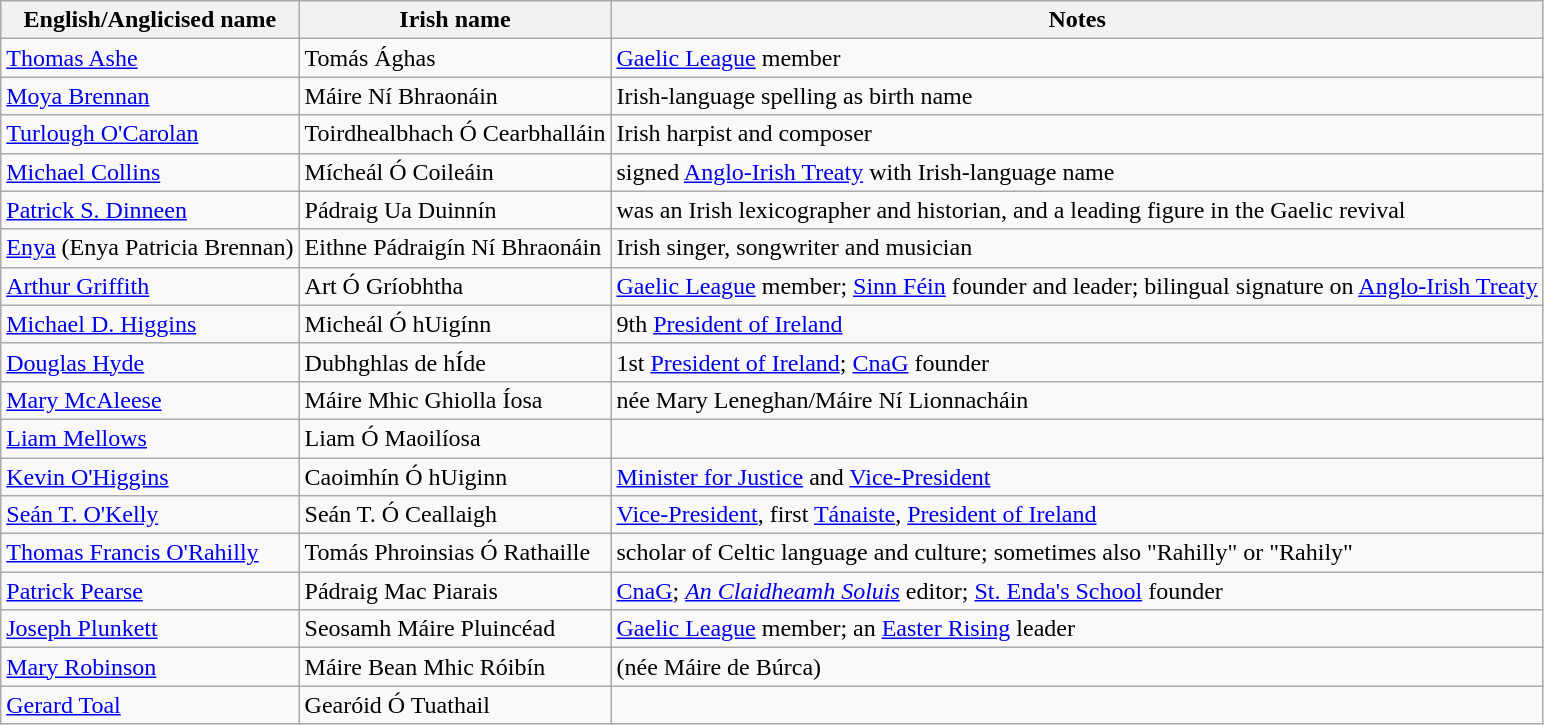<table class="wikitable sortable">
<tr>
<th>English/Anglicised name</th>
<th>Irish name</th>
<th class=unsortable>Notes</th>
</tr>
<tr>
<td><a href='#'>Thomas Ashe</a></td>
<td>Tomás Ághas</td>
<td><a href='#'>Gaelic League</a> member</td>
</tr>
<tr>
<td><a href='#'>Moya Brennan</a></td>
<td>Máire Ní Bhraonáin</td>
<td>Irish-language spelling as birth name</td>
</tr>
<tr>
<td><a href='#'>Turlough O'Carolan</a></td>
<td>Toirdhealbhach Ó Cearbhalláin</td>
<td>Irish harpist and composer</td>
</tr>
<tr>
<td><a href='#'>Michael Collins</a></td>
<td>Mícheál Ó Coileáin</td>
<td>signed <a href='#'>Anglo-Irish Treaty</a> with Irish-language name</td>
</tr>
<tr>
<td><a href='#'>Patrick S. Dinneen</a></td>
<td>Pádraig Ua Duinnín</td>
<td>was an Irish lexicographer and historian, and a leading figure in the Gaelic revival</td>
</tr>
<tr>
<td><a href='#'>Enya</a> (Enya Patricia Brennan)</td>
<td>Eithne Pádraigín Ní Bhraonáin</td>
<td>Irish singer, songwriter and musician</td>
</tr>
<tr>
<td><a href='#'>Arthur Griffith</a></td>
<td>Art Ó Gríobhtha</td>
<td><a href='#'>Gaelic League</a> member; <a href='#'>Sinn Féin</a> founder and leader; bilingual signature on <a href='#'>Anglo-Irish Treaty</a></td>
</tr>
<tr>
<td><a href='#'>Michael D. Higgins</a></td>
<td>Micheál Ó hUigínn</td>
<td>9th <a href='#'>President of Ireland</a></td>
</tr>
<tr>
<td><a href='#'>Douglas Hyde</a></td>
<td>Dubhghlas de hÍde</td>
<td>1st <a href='#'>President of Ireland</a>; <a href='#'>CnaG</a> founder</td>
</tr>
<tr>
<td><a href='#'>Mary McAleese</a></td>
<td>Máire Mhic Ghiolla Íosa</td>
<td>née Mary Leneghan/Máire Ní Lionnacháin</td>
</tr>
<tr>
<td><a href='#'>Liam Mellows</a></td>
<td>Liam Ó Maoilíosa</td>
<td></td>
</tr>
<tr>
<td><a href='#'>Kevin O'Higgins</a></td>
<td>Caoimhín Ó hUiginn</td>
<td><a href='#'>Minister for Justice</a> and <a href='#'>Vice-President</a></td>
</tr>
<tr>
<td><a href='#'>Seán T. O'Kelly</a></td>
<td>Seán T. Ó Ceallaigh</td>
<td><a href='#'>Vice-President</a>, first <a href='#'>Tánaiste</a>, <a href='#'>President of Ireland</a></td>
</tr>
<tr>
<td><a href='#'>Thomas Francis O'Rahilly</a></td>
<td>Tomás Phroinsias Ó Rathaille</td>
<td>scholar of Celtic language and culture; sometimes also "Rahilly" or "Rahily"</td>
</tr>
<tr>
<td><a href='#'>Patrick Pearse</a></td>
<td>Pádraig Mac Piarais</td>
<td><a href='#'>CnaG</a>; <em><a href='#'>An Claidheamh Soluis</a></em> editor; <a href='#'>St. Enda's School</a> founder</td>
</tr>
<tr>
<td><a href='#'>Joseph Plunkett</a></td>
<td>Seosamh Máire Pluincéad</td>
<td><a href='#'>Gaelic League</a> member; an <a href='#'>Easter Rising</a> leader</td>
</tr>
<tr>
<td><a href='#'>Mary Robinson</a></td>
<td>Máire Bean Mhic Róibín</td>
<td>(née Máire de Búrca)</td>
</tr>
<tr>
<td><a href='#'>Gerard Toal</a></td>
<td>Gearóid Ó Tuathail</td>
<td></td>
</tr>
</table>
